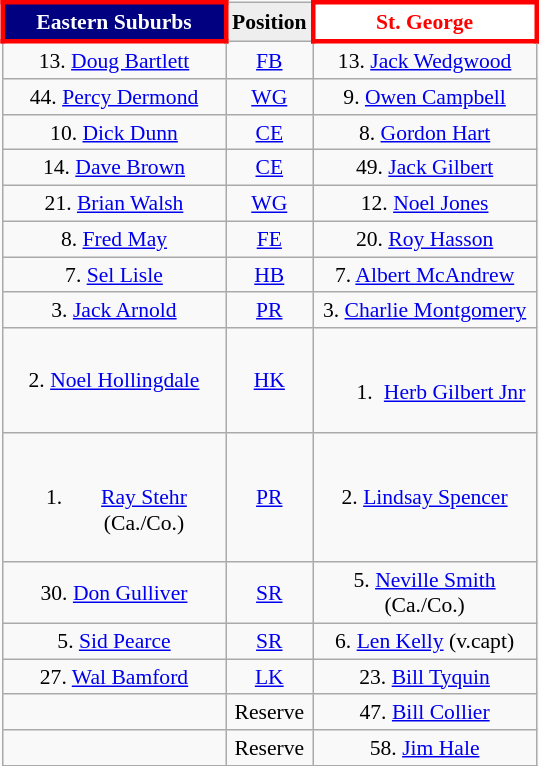<table align="right" class="wikitable" style="font-size:90%; margin-left:1em">
<tr bgcolor="#FF0033">
<th style="width:140px; border:3px solid red; background: navy; color: white">Eastern Suburbs</th>
<th style="width:40px; text-align:center; background:#eee; color:black;">Position</th>
<th style="width:140px; border:3px solid red; background: white; color: red">St. George</th>
</tr>
<tr align=center>
<td>13. <a href='#'>Doug Bartlett</a></td>
<td><a href='#'>FB</a></td>
<td>13. <a href='#'>Jack Wedgwood</a></td>
</tr>
<tr align=center>
<td>44. <a href='#'>Percy Dermond</a></td>
<td><a href='#'>WG</a></td>
<td>9. <a href='#'>Owen Campbell</a></td>
</tr>
<tr align=center>
<td>10. <a href='#'>Dick Dunn</a></td>
<td><a href='#'>CE</a></td>
<td>8. <a href='#'>Gordon Hart</a></td>
</tr>
<tr align=center>
<td>14. <a href='#'>Dave Brown</a></td>
<td><a href='#'>CE</a></td>
<td>49. <a href='#'>Jack Gilbert</a></td>
</tr>
<tr align=center>
<td>21. <a href='#'>Brian Walsh</a></td>
<td><a href='#'>WG</a></td>
<td>12. <a href='#'>Noel Jones</a></td>
</tr>
<tr align=center>
<td>8. <a href='#'>Fred May</a></td>
<td><a href='#'>FE</a></td>
<td>20. <a href='#'>Roy Hasson</a></td>
</tr>
<tr align=center>
<td>7. <a href='#'>Sel Lisle</a></td>
<td><a href='#'>HB</a></td>
<td>7. <a href='#'>Albert McAndrew</a></td>
</tr>
<tr align=center>
<td>3. <a href='#'>Jack Arnold</a></td>
<td><a href='#'>PR</a></td>
<td>3. <a href='#'>Charlie Montgomery</a></td>
</tr>
<tr align=center>
<td>2. <a href='#'>Noel Hollingdale</a></td>
<td><a href='#'>HK</a></td>
<td><br><ol><li><a href='#'>Herb Gilbert Jnr</a></li></ol></td>
</tr>
<tr align=center>
<td><br><ol><li><a href='#'>Ray Stehr</a> (Ca./Co.)</li></ol></td>
<td><a href='#'>PR</a></td>
<td>2. <a href='#'>Lindsay Spencer</a></td>
</tr>
<tr align=center>
<td>30. <a href='#'>Don Gulliver</a></td>
<td><a href='#'>SR</a></td>
<td>5. <a href='#'>Neville Smith</a> (Ca./Co.)</td>
</tr>
<tr align=center>
<td>5. <a href='#'>Sid Pearce</a></td>
<td><a href='#'>SR</a></td>
<td>6. <a href='#'>Len Kelly</a> (v.capt)</td>
</tr>
<tr align=center>
<td>27. <a href='#'>Wal Bamford</a></td>
<td><a href='#'>LK</a></td>
<td>23. <a href='#'>Bill Tyquin</a></td>
</tr>
<tr align=center>
<td></td>
<td>Reserve</td>
<td>47. <a href='#'>Bill Collier</a></td>
</tr>
<tr align=center>
<td></td>
<td>Reserve</td>
<td>58. <a href='#'>Jim Hale</a></td>
</tr>
<tr>
</tr>
</table>
